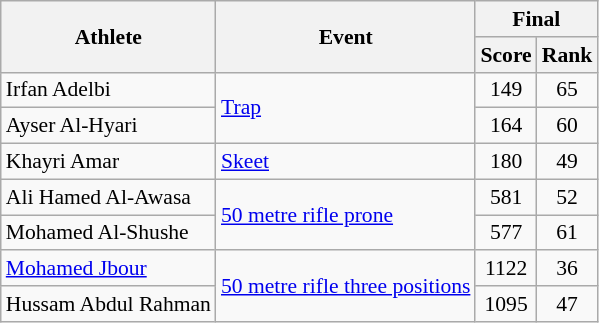<table class="wikitable" style="font-size:90%">
<tr>
<th rowspan="2">Athlete</th>
<th rowspan="2">Event</th>
<th colspan="2">Final</th>
</tr>
<tr>
<th>Score</th>
<th>Rank</th>
</tr>
<tr>
<td>Irfan Adelbi</td>
<td rowspan=2><a href='#'>Trap</a></td>
<td style="text-align:center;">149</td>
<td style="text-align:center;">65</td>
</tr>
<tr>
<td>Ayser Al-Hyari</td>
<td style="text-align:center;">164</td>
<td style="text-align:center;">60</td>
</tr>
<tr>
<td>Khayri Amar</td>
<td><a href='#'>Skeet</a></td>
<td style="text-align:center;">180</td>
<td style="text-align:center;">49</td>
</tr>
<tr>
<td>Ali Hamed Al-Awasa</td>
<td rowspan=2><a href='#'>50 metre rifle prone</a></td>
<td style="text-align:center;">581</td>
<td style="text-align:center;">52</td>
</tr>
<tr>
<td>Mohamed Al-Shushe</td>
<td style="text-align:center;">577</td>
<td style="text-align:center;">61</td>
</tr>
<tr>
<td><a href='#'>Mohamed Jbour</a></td>
<td rowspan=2><a href='#'>50 metre rifle three positions</a></td>
<td style="text-align:center;">1122</td>
<td style="text-align:center;">36</td>
</tr>
<tr>
<td>Hussam Abdul Rahman</td>
<td style="text-align:center;">1095</td>
<td style="text-align:center;">47</td>
</tr>
</table>
